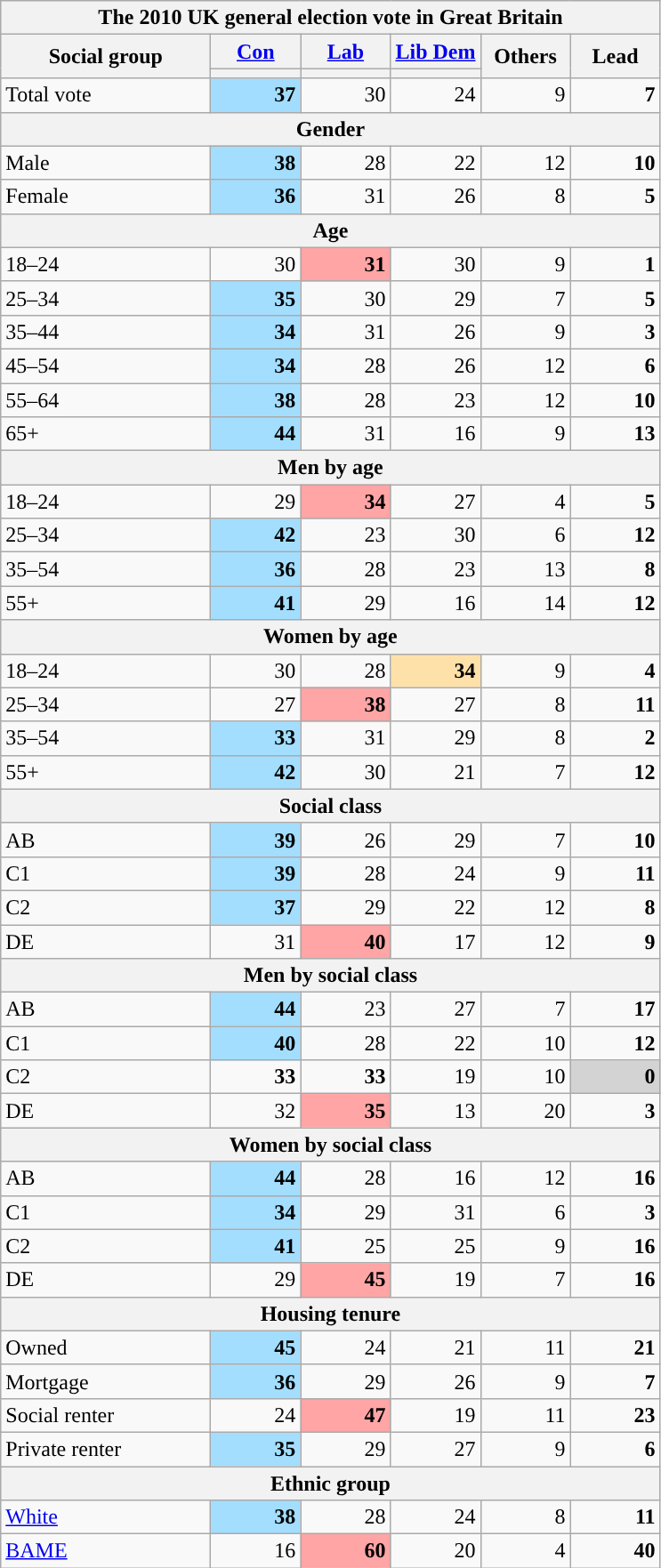<table class=wikitable>
<tr>
<th colspan="10">The 2010 UK general election vote in Great Britain</th>
</tr>
<tr>
<th style="width:150px;" rowspan="2">Social group</th>
<th style="width:60px;" class="unsortable"><a href='#'>Con</a></th>
<th style="width:60px;" class="unsortable"><a href='#'>Lab</a></th>
<th style="width:60px;" class="unsortable"><a href='#'>Lib Dem</a></th>
<th style="width:60px;" rowspan="2" class="unsortable">Others</th>
<th style="width:60px;" rowspan="2" class="unsortable">Lead</th>
</tr>
<tr>
<th class="unsortable" style="color:inherit;background:"></th>
<th class="unsortable" style="color:inherit;background:"></th>
<th class="unsortable" style="color:inherit;background:"></th>
</tr>
<tr>
<td>Total vote</td>
<td style="text-align:right; background:#A2DDFF;"><strong>37</strong></td>
<td style="text-align:right;">30</td>
<td style="text-align:right;">24</td>
<td style="text-align:right;">9</td>
<td style="text-align:right; background:"><strong>7</strong></td>
</tr>
<tr>
<th colspan=9>Gender</th>
</tr>
<tr>
<td>Male</td>
<td style="text-align:right; background:#A3DEFF;"><strong>38</strong></td>
<td style="text-align:right;">28</td>
<td style="text-align:right;">22</td>
<td style="text-align:right;">12</td>
<td style="text-align:right; background:"><strong>10</strong></td>
</tr>
<tr>
<td>Female</td>
<td style="text-align:right; background:#A3DEFF;"><strong>36</strong></td>
<td style="text-align:right;">31</td>
<td style="text-align:right;">26</td>
<td style="text-align:right;">8</td>
<td style="text-align:right; background:"><strong>5</strong></td>
</tr>
<tr>
<th colspan=9>Age</th>
</tr>
<tr>
<td>18–24</td>
<td style="text-align:right;">30</td>
<td style="text-align:right; background:#FFA5A5;"><strong>31</strong></td>
<td style="text-align:right;">30</td>
<td style="text-align:right;">9</td>
<td style="text-align:right; background:"><strong>1</strong></td>
</tr>
<tr>
<td>25–34</td>
<td style="text-align:right; background:#A3DEFF;"><strong>35</strong></td>
<td style="text-align:right;">30</td>
<td style="text-align:right;">29</td>
<td style="text-align:right;">7</td>
<td style="text-align:right; background:"><strong>5</strong></td>
</tr>
<tr>
<td>35–44</td>
<td style="text-align:right; background:#A3DEFF;"><strong>34</strong></td>
<td style="text-align:right;">31</td>
<td style="text-align:right;">26</td>
<td style="text-align:right;">9</td>
<td style="text-align:right; background:"><strong>3</strong></td>
</tr>
<tr>
<td>45–54</td>
<td style="text-align:right; background:#A3DEFF;"><strong>34</strong></td>
<td style="text-align:right;">28</td>
<td style="text-align:right;">26</td>
<td style="text-align:right;">12</td>
<td style="text-align:right; background:"><strong>6</strong></td>
</tr>
<tr>
<td>55–64</td>
<td style="text-align:right; background:#A3DEFF;"><strong>38</strong></td>
<td style="text-align:right;">28</td>
<td style="text-align:right;">23</td>
<td style="text-align:right;">12</td>
<td style="text-align:right; background:"><strong>10</strong></td>
</tr>
<tr>
<td>65+</td>
<td style="text-align:right; background:#A3DEFF;"><strong>44</strong></td>
<td style="text-align:right;">31</td>
<td style="text-align:right;">16</td>
<td style="text-align:right;">9</td>
<td style="text-align:right; background:"><strong>13</strong></td>
</tr>
<tr>
<th colspan=9>Men by age</th>
</tr>
<tr>
<td>18–24</td>
<td style="text-align:right;">29</td>
<td style="text-align:right; background:#FFA5A5;"><strong>34</strong></td>
<td style="text-align:right;">27</td>
<td style="text-align:right;">4</td>
<td style="text-align:right; background:"><strong>5</strong></td>
</tr>
<tr>
<td>25–34</td>
<td style="text-align:right; background:#A3DEFF;"><strong>42</strong></td>
<td style="text-align:right;">23</td>
<td style="text-align:right;">30</td>
<td style="text-align:right;">6</td>
<td style="text-align:right; background:"><strong>12</strong></td>
</tr>
<tr>
<td>35–54</td>
<td style="text-align:right; background:#A3DEFF;"><strong>36</strong></td>
<td style="text-align:right;">28</td>
<td style="text-align:right;">23</td>
<td style="text-align:right;">13</td>
<td style="text-align:right; background:"><strong>8</strong></td>
</tr>
<tr>
<td>55+</td>
<td style="text-align:right; background:#A3DEFF;"><strong>41</strong></td>
<td style="text-align:right;">29</td>
<td style="text-align:right;">16</td>
<td style="text-align:right;">14</td>
<td style="text-align:right; background:"><strong>12</strong></td>
</tr>
<tr>
<th colspan=9>Women by age</th>
</tr>
<tr>
<td>18–24</td>
<td style="text-align:right;">30</td>
<td style="text-align:right;">28</td>
<td style="text-align:right; background:#FEE1A8;"><strong>34</strong></td>
<td style="text-align:right;">9</td>
<td style="text-align:right; background:"><strong>4</strong></td>
</tr>
<tr>
<td>25–34</td>
<td style="text-align:right;">27</td>
<td style="text-align:right; background:#FFA5A5;"><strong>38</strong></td>
<td style="text-align:right;">27</td>
<td style="text-align:right;">8</td>
<td style="text-align:right; background:"><strong>11</strong></td>
</tr>
<tr>
<td>35–54</td>
<td style="text-align:right; background:#A3DEFF;"><strong>33</strong></td>
<td style="text-align:right;">31</td>
<td style="text-align:right;">29</td>
<td style="text-align:right;">8</td>
<td style="text-align:right; background:"><strong>2</strong></td>
</tr>
<tr>
<td>55+</td>
<td style="text-align:right; background:#A3DEFF;"><strong>42</strong></td>
<td style="text-align:right;">30</td>
<td style="text-align:right;">21</td>
<td style="text-align:right;">7</td>
<td style="text-align:right; background:"><strong>12</strong></td>
</tr>
<tr>
<th colspan=9>Social class</th>
</tr>
<tr>
<td>AB</td>
<td style="text-align:right; background:#A3DEFF;"><strong>39</strong></td>
<td style="text-align:right;">26</td>
<td style="text-align:right;">29</td>
<td style="text-align:right;">7</td>
<td style="text-align:right; background:"><strong>10</strong></td>
</tr>
<tr>
<td>C1</td>
<td style="text-align:right; background:#A3DEFF;"><strong>39</strong></td>
<td style="text-align:right;">28</td>
<td style="text-align:right;">24</td>
<td style="text-align:right;">9</td>
<td style="text-align:right; background:"><strong>11</strong></td>
</tr>
<tr>
<td>C2</td>
<td style="text-align:right; background:#A3DEFF;"><strong>37</strong></td>
<td style="text-align:right;">29</td>
<td style="text-align:right;">22</td>
<td style="text-align:right;">12</td>
<td style="text-align:right; background:"><strong>8</strong></td>
</tr>
<tr>
<td>DE</td>
<td style="text-align:right;">31</td>
<td style="text-align:right; background:#FFA5A5;"><strong>40</strong></td>
<td style="text-align:right;">17</td>
<td style="text-align:right;">12</td>
<td style="text-align:right; background:"><strong>9</strong></td>
</tr>
<tr>
<th colspan=9>Men by social class</th>
</tr>
<tr>
<td>AB</td>
<td style="text-align:right; background:#A3DEFF;"><strong>44</strong></td>
<td style="text-align:right;">23</td>
<td style="text-align:right;">27</td>
<td style="text-align:right;">7</td>
<td style="text-align:right; background:"><strong>17</strong></td>
</tr>
<tr>
<td>C1</td>
<td style="text-align:right; background:#A3DEFF;"><strong>40</strong></td>
<td style="text-align:right;">28</td>
<td style="text-align:right;">22</td>
<td style="text-align:right;">10</td>
<td style="text-align:right; background:"><strong>12</strong></td>
</tr>
<tr>
<td>C2</td>
<td style="text-align:right;"><strong>33</strong></td>
<td style="text-align:right;"><strong>33</strong></td>
<td style="text-align:right;">19</td>
<td style="text-align:right;">10</td>
<td style="text-align:right; background:lightgrey; color:black;"><strong>0</strong></td>
</tr>
<tr>
<td>DE</td>
<td style="text-align:right;">32</td>
<td style="text-align:right; background:#FFA5A5;"><strong>35</strong></td>
<td style="text-align:right;">13</td>
<td style="text-align:right;">20</td>
<td style="text-align:right; background:"><strong>3</strong></td>
</tr>
<tr>
<th colspan=9>Women by social class</th>
</tr>
<tr>
<td>AB</td>
<td style="text-align:right; background:#A3DEFF;"><strong>44</strong></td>
<td style="text-align:right;">28</td>
<td style="text-align:right;">16</td>
<td style="text-align:right;">12</td>
<td style="text-align:right; background:"><strong>16</strong></td>
</tr>
<tr>
<td>C1</td>
<td style="text-align:right; background:#A3DEFF;"><strong>34</strong></td>
<td style="text-align:right;">29</td>
<td style="text-align:right;">31</td>
<td style="text-align:right;">6</td>
<td style="text-align:right; background:"><strong>3</strong></td>
</tr>
<tr>
<td>C2</td>
<td style="text-align:right; background:#A3DEFF;"><strong>41</strong></td>
<td style="text-align:right;">25</td>
<td style="text-align:right;">25</td>
<td style="text-align:right;">9</td>
<td style="text-align:right; background:"><strong>16</strong></td>
</tr>
<tr>
<td>DE</td>
<td style="text-align:right;">29</td>
<td style="text-align:right; background:#FFA5A5;"><strong>45</strong></td>
<td style="text-align:right;">19</td>
<td style="text-align:right;">7</td>
<td style="text-align:right; background:"><strong>16</strong></td>
</tr>
<tr>
<th colspan=9>Housing tenure</th>
</tr>
<tr>
<td>Owned</td>
<td style="text-align:right; background:#A3DEFF;"><strong>45</strong></td>
<td style="text-align:right;">24</td>
<td style="text-align:right;">21</td>
<td style="text-align:right;">11</td>
<td style="text-align:right; background:"><strong>21</strong></td>
</tr>
<tr>
<td>Mortgage</td>
<td style="text-align:right; background:#A3DEFF;"><strong>36</strong></td>
<td style="text-align:right;">29</td>
<td style="text-align:right;">26</td>
<td style="text-align:right;">9</td>
<td style="text-align:right; background:"><strong>7</strong></td>
</tr>
<tr>
<td>Social renter</td>
<td style="text-align:right;">24</td>
<td style="text-align:right; background:#FFA5A5;"><strong>47</strong></td>
<td style="text-align:right;">19</td>
<td style="text-align:right;">11</td>
<td style="text-align:right; background:"><strong>23</strong></td>
</tr>
<tr>
<td>Private renter</td>
<td style="text-align:right; background:#A3DEFF;"><strong>35</strong></td>
<td style="text-align:right;">29</td>
<td style="text-align:right;">27</td>
<td style="text-align:right;">9</td>
<td style="text-align:right; background:"><strong>6</strong></td>
</tr>
<tr>
<th colspan=9>Ethnic group</th>
</tr>
<tr>
<td><a href='#'>White</a></td>
<td style="text-align:right; background:#A3DEFF;"><strong>38</strong></td>
<td style="text-align:right;">28</td>
<td style="text-align:right;">24</td>
<td style="text-align:right;">8</td>
<td style="text-align:right; background:"><strong>11</strong></td>
</tr>
<tr>
<td><a href='#'>BAME</a></td>
<td style="text-align:right;">16</td>
<td style="text-align:right; background:#FFA5A5;"><strong>60</strong></td>
<td style="text-align:right;">20</td>
<td style="text-align:right;">4</td>
<td style="text-align:right; background:"><strong>40</strong></td>
</tr>
</table>
